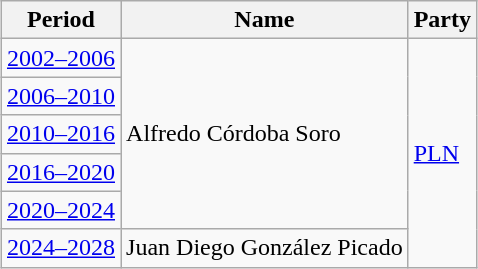<table class="wikitable" style="margin:auto">
<tr>
<th>Period</th>
<th>Name</th>
<th>Party</th>
</tr>
<tr>
<td><a href='#'>2002–2006</a></td>
<td rowspan="5">Alfredo Córdoba Soro</td>
<td rowspan="6"> <a href='#'>PLN</a></td>
</tr>
<tr>
<td><a href='#'>2006–2010</a></td>
</tr>
<tr>
<td><a href='#'>2010–2016</a></td>
</tr>
<tr>
<td><a href='#'>2016–2020</a></td>
</tr>
<tr>
<td><a href='#'>2020–2024</a></td>
</tr>
<tr>
<td><a href='#'>2024–2028</a></td>
<td>Juan Diego González Picado</td>
</tr>
</table>
